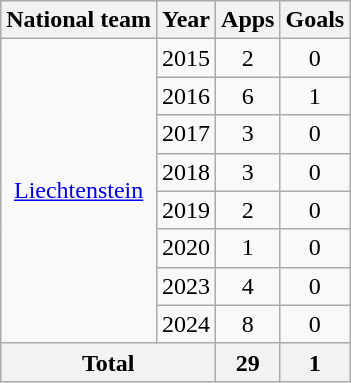<table class="wikitable" style="text-align:center">
<tr>
<th>National team</th>
<th>Year</th>
<th>Apps</th>
<th>Goals</th>
</tr>
<tr>
<td rowspan="8"><a href='#'>Liechtenstein</a></td>
<td>2015</td>
<td>2</td>
<td>0</td>
</tr>
<tr>
<td>2016</td>
<td>6</td>
<td>1</td>
</tr>
<tr>
<td>2017</td>
<td>3</td>
<td>0</td>
</tr>
<tr>
<td>2018</td>
<td>3</td>
<td>0</td>
</tr>
<tr>
<td>2019</td>
<td>2</td>
<td>0</td>
</tr>
<tr>
<td>2020</td>
<td>1</td>
<td>0</td>
</tr>
<tr>
<td>2023</td>
<td>4</td>
<td>0</td>
</tr>
<tr>
<td>2024</td>
<td>8</td>
<td>0</td>
</tr>
<tr>
<th colspan="2">Total</th>
<th>29</th>
<th>1</th>
</tr>
</table>
